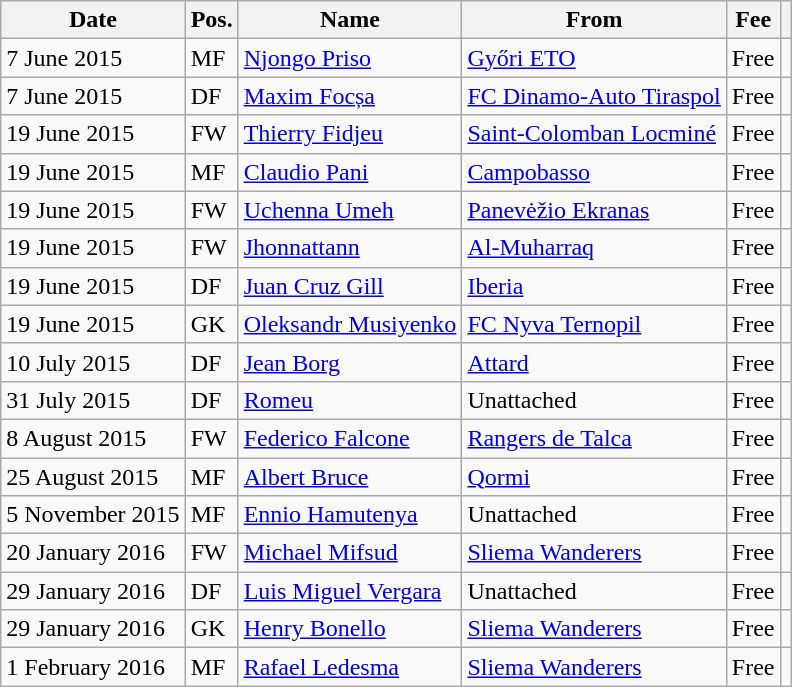<table class="wikitable">
<tr>
<th>Date</th>
<th>Pos.</th>
<th>Name</th>
<th>From</th>
<th>Fee</th>
<th></th>
</tr>
<tr>
<td>7 June 2015</td>
<td>MF</td>
<td> <a href='#'>Njongo Priso</a></td>
<td> <a href='#'>Győri ETO</a></td>
<td>Free</td>
<td></td>
</tr>
<tr>
<td>7 June 2015</td>
<td>DF</td>
<td> <a href='#'>Maxim Focșa</a></td>
<td> <a href='#'>FC Dinamo-Auto Tiraspol</a></td>
<td>Free</td>
<td></td>
</tr>
<tr>
<td>19 June 2015</td>
<td>FW</td>
<td> <a href='#'>Thierry Fidjeu</a></td>
<td> <a href='#'>Saint-Colomban Locminé</a></td>
<td>Free</td>
<td></td>
</tr>
<tr>
<td>19 June 2015</td>
<td>MF</td>
<td> <a href='#'>Claudio Pani</a></td>
<td> <a href='#'>Campobasso</a></td>
<td>Free</td>
<td></td>
</tr>
<tr>
<td>19 June 2015</td>
<td>FW</td>
<td> <a href='#'>Uchenna Umeh</a></td>
<td> <a href='#'>Panevėžio Ekranas</a></td>
<td>Free</td>
<td></td>
</tr>
<tr>
<td>19 June 2015</td>
<td>FW</td>
<td> <a href='#'>Jhonnattann</a></td>
<td> <a href='#'>Al-Muharraq</a></td>
<td>Free</td>
<td></td>
</tr>
<tr>
<td>19 June 2015</td>
<td>DF</td>
<td> <a href='#'>Juan Cruz Gill</a></td>
<td> <a href='#'>Iberia</a></td>
<td>Free</td>
<td></td>
</tr>
<tr>
<td>19 June 2015</td>
<td>GK</td>
<td> <a href='#'>Oleksandr Musiyenko</a></td>
<td> <a href='#'>FC Nyva Ternopil</a></td>
<td>Free</td>
<td></td>
</tr>
<tr>
<td>10 July 2015</td>
<td>DF</td>
<td> <a href='#'>Jean Borg</a></td>
<td> <a href='#'>Attard</a></td>
<td>Free</td>
<td></td>
</tr>
<tr>
<td>31 July 2015</td>
<td>DF</td>
<td> <a href='#'>Romeu</a></td>
<td>Unattached</td>
<td>Free</td>
<td></td>
</tr>
<tr>
<td>8 August 2015</td>
<td>FW</td>
<td> <a href='#'>Federico Falcone</a></td>
<td> <a href='#'>Rangers de Talca</a></td>
<td>Free</td>
<td></td>
</tr>
<tr>
<td>25 August 2015</td>
<td>MF</td>
<td> <a href='#'>Albert Bruce</a></td>
<td> <a href='#'>Qormi</a></td>
<td>Free</td>
<td></td>
</tr>
<tr>
<td>5 November 2015</td>
<td>MF</td>
<td> <a href='#'>Ennio Hamutenya</a></td>
<td>Unattached</td>
<td>Free</td>
<td></td>
</tr>
<tr>
<td>20 January 2016</td>
<td>FW</td>
<td> <a href='#'>Michael Mifsud</a></td>
<td> <a href='#'>Sliema Wanderers</a></td>
<td>Free</td>
<td></td>
</tr>
<tr>
<td>29 January 2016</td>
<td>DF</td>
<td> <a href='#'>Luis Miguel Vergara</a></td>
<td>Unattached</td>
<td>Free</td>
<td></td>
</tr>
<tr>
<td>29 January 2016</td>
<td>GK</td>
<td> <a href='#'>Henry Bonello</a></td>
<td> <a href='#'>Sliema Wanderers</a></td>
<td>Free</td>
<td></td>
</tr>
<tr>
<td>1 February 2016</td>
<td>MF</td>
<td> <a href='#'>Rafael Ledesma</a></td>
<td> <a href='#'>Sliema Wanderers</a></td>
<td>Free</td>
<td></td>
</tr>
</table>
